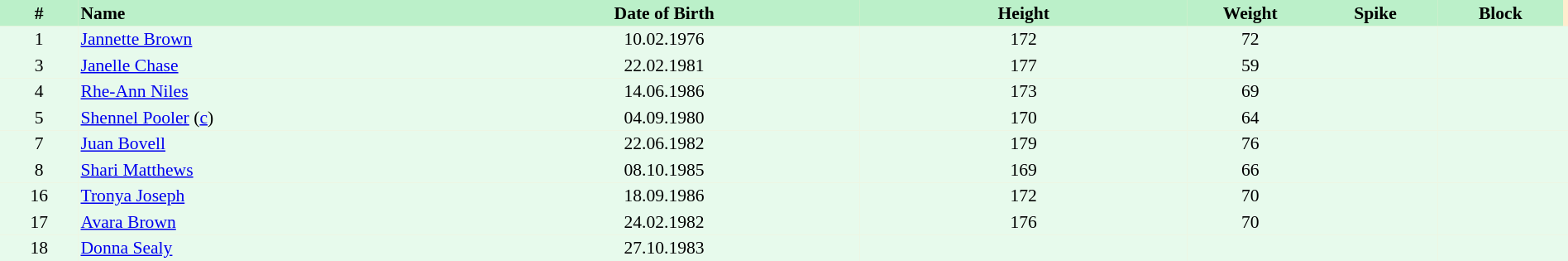<table border=0 cellpadding=2 cellspacing=0  |- bgcolor=#FFECCE style="text-align:center; font-size:90%;" width=100%>
<tr bgcolor=#BBF0C9>
<th width=5%>#</th>
<th width=25% align=left>Name</th>
<th width=25%>Date of Birth</th>
<th width=21%>Height</th>
<th width=8%>Weight</th>
<th width=8%>Spike</th>
<th width=8%>Block</th>
</tr>
<tr bgcolor=#E7FAEC>
<td>1</td>
<td align=left><a href='#'>Jannette Brown</a></td>
<td>10.02.1976</td>
<td>172</td>
<td>72</td>
<td></td>
<td></td>
<td></td>
</tr>
<tr bgcolor=#E7FAEC>
<td>3</td>
<td align=left><a href='#'>Janelle Chase</a></td>
<td>22.02.1981</td>
<td>177</td>
<td>59</td>
<td></td>
<td></td>
<td></td>
</tr>
<tr bgcolor=#E7FAEC>
<td>4</td>
<td align=left><a href='#'>Rhe-Ann Niles</a></td>
<td>14.06.1986</td>
<td>173</td>
<td>69</td>
<td></td>
<td></td>
<td></td>
</tr>
<tr bgcolor=#E7FAEC>
<td>5</td>
<td align=left><a href='#'>Shennel Pooler</a> (<a href='#'>c</a>)</td>
<td>04.09.1980</td>
<td>170</td>
<td>64</td>
<td></td>
<td></td>
<td></td>
</tr>
<tr bgcolor=#E7FAEC>
<td>7</td>
<td align=left><a href='#'>Juan Bovell</a></td>
<td>22.06.1982</td>
<td>179</td>
<td>76</td>
<td></td>
<td></td>
<td></td>
</tr>
<tr bgcolor=#E7FAEC>
<td>8</td>
<td align=left><a href='#'>Shari Matthews</a></td>
<td>08.10.1985</td>
<td>169</td>
<td>66</td>
<td></td>
<td></td>
<td></td>
</tr>
<tr bgcolor=#E7FAEC>
<td>16</td>
<td align=left><a href='#'>Tronya Joseph</a></td>
<td>18.09.1986</td>
<td>172</td>
<td>70</td>
<td></td>
<td></td>
<td></td>
</tr>
<tr bgcolor=#E7FAEC>
<td>17</td>
<td align=left><a href='#'>Avara Brown</a></td>
<td>24.02.1982</td>
<td>176</td>
<td>70</td>
<td></td>
<td></td>
<td></td>
</tr>
<tr bgcolor=#E7FAEC>
<td>18</td>
<td align=left><a href='#'>Donna Sealy</a></td>
<td>27.10.1983</td>
<td></td>
<td></td>
<td></td>
<td></td>
<td></td>
</tr>
</table>
